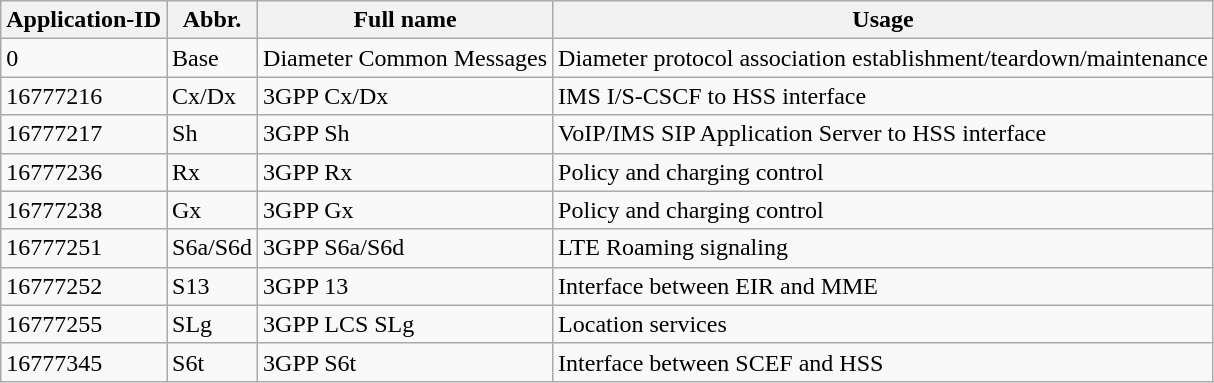<table class="wikitable sortable">
<tr>
<th align=left>Application-ID</th>
<th>Abbr.</th>
<th>Full name</th>
<th>Usage</th>
</tr>
<tr>
<td>0</td>
<td>Base</td>
<td>Diameter Common Messages</td>
<td>Diameter protocol association establishment/teardown/maintenance</td>
</tr>
<tr>
<td>16777216</td>
<td>Cx/Dx</td>
<td>3GPP Cx/Dx</td>
<td>IMS I/S-CSCF to HSS interface</td>
</tr>
<tr>
<td>16777217</td>
<td>Sh</td>
<td>3GPP Sh</td>
<td>VoIP/IMS SIP Application Server to HSS interface</td>
</tr>
<tr>
<td>16777236</td>
<td>Rx</td>
<td>3GPP Rx</td>
<td>Policy and charging control</td>
</tr>
<tr>
<td>16777238</td>
<td>Gx</td>
<td>3GPP Gx</td>
<td>Policy and charging control</td>
</tr>
<tr>
<td>16777251</td>
<td>S6a/S6d</td>
<td>3GPP S6a/S6d</td>
<td>LTE Roaming signaling</td>
</tr>
<tr>
<td>16777252</td>
<td>S13</td>
<td>3GPP 13</td>
<td>Interface between EIR and MME</td>
</tr>
<tr>
<td>16777255</td>
<td>SLg</td>
<td>3GPP LCS SLg</td>
<td>Location services</td>
</tr>
<tr>
<td>16777345</td>
<td>S6t</td>
<td>3GPP S6t</td>
<td>Interface between SCEF and HSS</td>
</tr>
</table>
